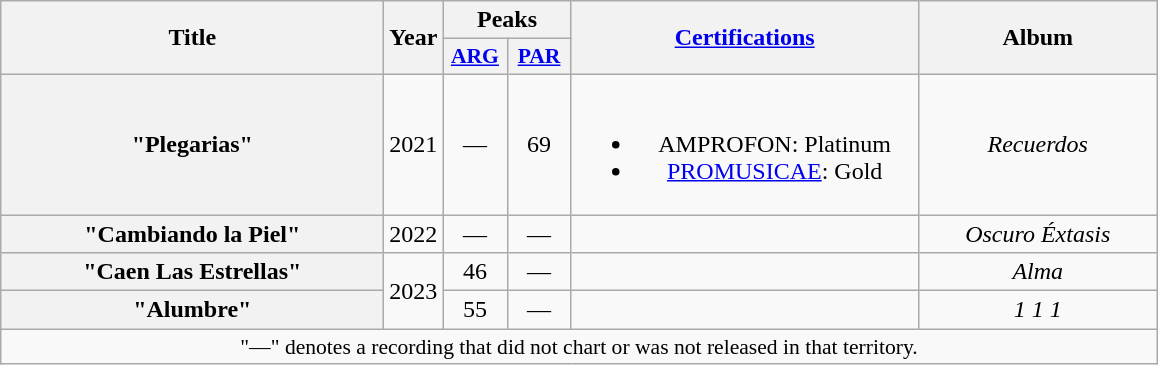<table class="wikitable plainrowheaders" style="text-align:center;" border="1">
<tr>
<th scope="col" rowspan="2" style="width:15.5em;">Title</th>
<th scope="col" rowspan="2" style="width:1em;">Year</th>
<th scope="col" colspan="2">Peaks</th>
<th scope="col" rowspan="2" style="width:14em;"><a href='#'>Certifications</a></th>
<th scope="col" rowspan="2" style="width:9.5em;">Album</th>
</tr>
<tr>
<th scope="col" style="width:2.5em;font-size:90%;"><a href='#'>ARG</a><br></th>
<th scope="col" style="width:2.5em;font-size:90%;"><a href='#'>PAR</a><br></th>
</tr>
<tr>
<th scope="row">"Plegarias"</th>
<td>2021</td>
<td>—</td>
<td>69</td>
<td><br><ul><li>AMPROFON: Platinum</li><li><a href='#'>PROMUSICAE</a>: Gold</li></ul></td>
<td><em>Recuerdos</em></td>
</tr>
<tr>
<th scope="row">"Cambiando la Piel"<br></th>
<td>2022</td>
<td>—</td>
<td>—</td>
<td></td>
<td><em>Oscuro Éxtasis</em></td>
</tr>
<tr>
<th scope="row">"Caen Las Estrellas"<br></th>
<td rowspan="2">2023</td>
<td>46</td>
<td>—</td>
<td></td>
<td><em>Alma</em></td>
</tr>
<tr>
<th scope="row">"Alumbre"<br></th>
<td>55</td>
<td>—</td>
<td></td>
<td><em>1 1 1</em></td>
</tr>
<tr>
<td colspan="14" style="font-size:90%">"—" denotes a recording that did not chart or was not released in that territory.</td>
</tr>
</table>
